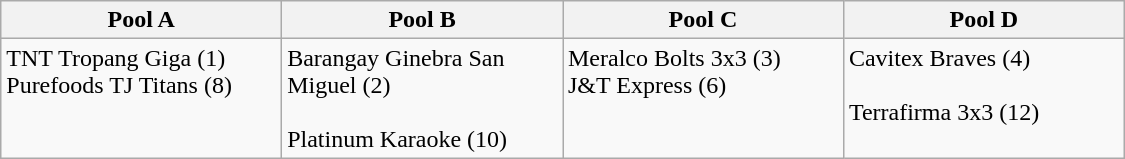<table class=wikitable width=750>
<tr>
<th width=25%>Pool A</th>
<th width=25%>Pool B</th>
<th width=25%>Pool C</th>
<th width=25%>Pool D</th>
</tr>
<tr valign=top>
<td>TNT Tropang Giga (1) <br> Purefoods TJ Titans (8) <br> </td>
<td>Barangay Ginebra San Miguel (2) <br>  <br> Platinum Karaoke (10)</td>
<td>Meralco Bolts 3x3 (3) <br> J&T Express (6) <br> </td>
<td>Cavitex Braves (4) <br>  <br> Terrafirma 3x3 (12)</td>
</tr>
</table>
